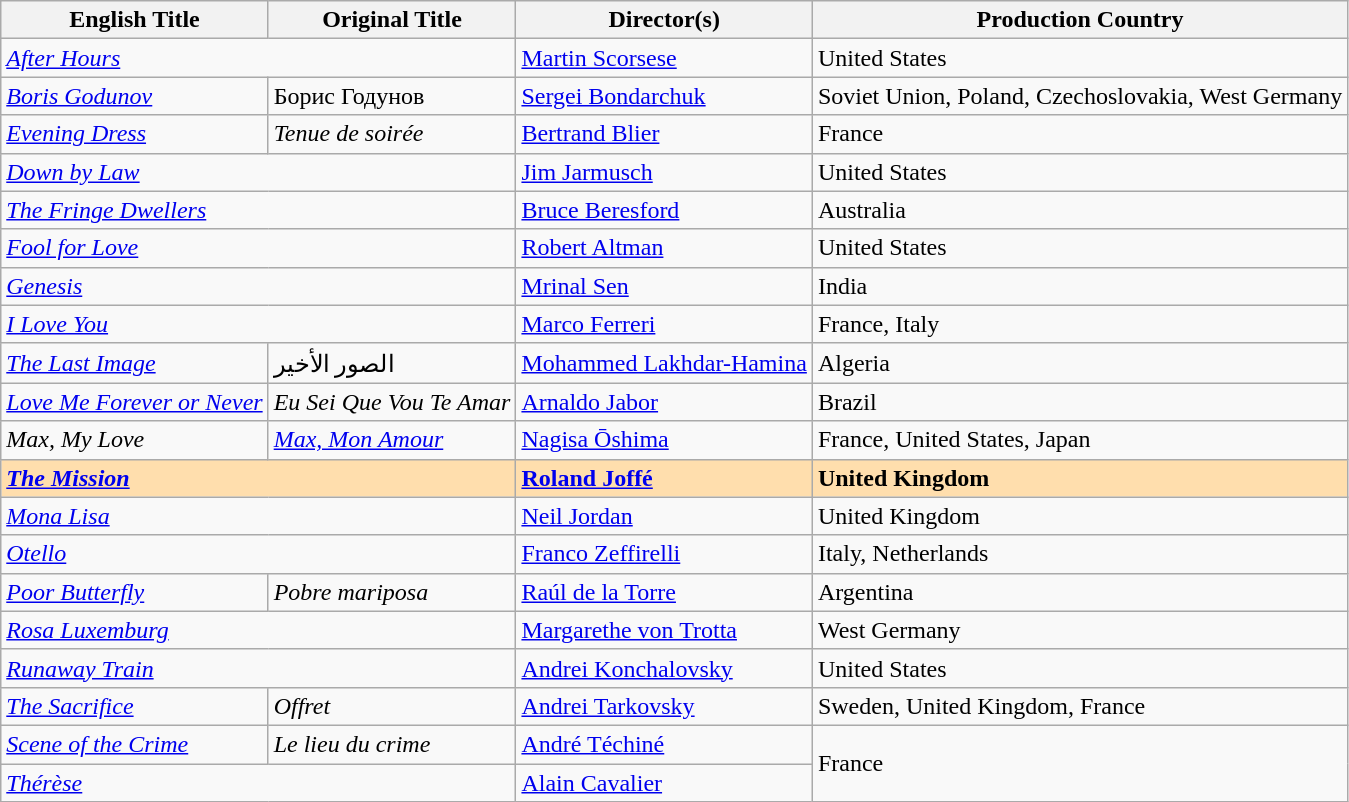<table class="wikitable">
<tr>
<th>English Title</th>
<th>Original Title</th>
<th>Director(s)</th>
<th>Production Country</th>
</tr>
<tr>
<td colspan="2"><em><a href='#'>After Hours</a></em></td>
<td><a href='#'>Martin Scorsese</a></td>
<td>United States</td>
</tr>
<tr>
<td><em><a href='#'>Boris Godunov</a></em></td>
<td>Борис Годунов</td>
<td><a href='#'>Sergei Bondarchuk</a></td>
<td>Soviet Union, Poland, Czechoslovakia, West Germany</td>
</tr>
<tr>
<td><em><a href='#'>Evening Dress</a></em></td>
<td><em>Tenue de soirée</em></td>
<td><a href='#'>Bertrand Blier</a></td>
<td>France</td>
</tr>
<tr>
<td colspan="2"><em><a href='#'>Down by Law</a></em></td>
<td><a href='#'>Jim Jarmusch</a></td>
<td>United States</td>
</tr>
<tr>
<td colspan="2"><em><a href='#'>The Fringe Dwellers</a></em></td>
<td><a href='#'>Bruce Beresford</a></td>
<td>Australia</td>
</tr>
<tr>
<td colspan="2"><em><a href='#'>Fool for Love</a></em></td>
<td><a href='#'>Robert Altman</a></td>
<td>United States</td>
</tr>
<tr>
<td colspan="2"><em><a href='#'>Genesis</a></em></td>
<td><a href='#'>Mrinal Sen</a></td>
<td>India</td>
</tr>
<tr>
<td colspan="2"><em><a href='#'>I Love You</a></em></td>
<td><a href='#'>Marco Ferreri</a></td>
<td>France, Italy</td>
</tr>
<tr>
<td><em><a href='#'>The Last Image</a></em></td>
<td>الصور الأخير</td>
<td><a href='#'>Mohammed Lakhdar-Hamina</a></td>
<td>Algeria</td>
</tr>
<tr>
<td><em><a href='#'>Love Me Forever or Never</a></em></td>
<td><em>Eu Sei Que Vou Te Amar</em></td>
<td><a href='#'>Arnaldo Jabor</a></td>
<td>Brazil</td>
</tr>
<tr>
<td><em>Max, My Love</em></td>
<td><em><a href='#'>Max, Mon Amour</a></em></td>
<td><a href='#'>Nagisa Ōshima</a></td>
<td>France, United States, Japan</td>
</tr>
<tr style="background:#FFDEAD;">
<td colspan="2"><em><a href='#'><strong>The Mission</strong></a></em></td>
<td><strong><a href='#'>Roland Joffé</a></strong></td>
<td><strong>United Kingdom</strong></td>
</tr>
<tr>
<td colspan="2"><em><a href='#'>Mona Lisa</a></em></td>
<td><a href='#'>Neil Jordan</a></td>
<td>United Kingdom</td>
</tr>
<tr>
<td colspan="2"><em><a href='#'>Otello</a></em></td>
<td><a href='#'>Franco Zeffirelli</a></td>
<td>Italy, Netherlands</td>
</tr>
<tr>
<td><em><a href='#'>Poor Butterfly</a></em></td>
<td><em>Pobre mariposa</em></td>
<td><a href='#'>Raúl de la Torre</a></td>
<td>Argentina</td>
</tr>
<tr>
<td colspan="2"><em><a href='#'>Rosa Luxemburg</a></em></td>
<td><a href='#'>Margarethe von Trotta</a></td>
<td>West Germany</td>
</tr>
<tr>
<td colspan="2"><em><a href='#'>Runaway Train</a></em></td>
<td><a href='#'>Andrei Konchalovsky</a></td>
<td>United States</td>
</tr>
<tr>
<td><em><a href='#'>The Sacrifice</a></em></td>
<td><em>Offret</em></td>
<td><a href='#'>Andrei Tarkovsky</a></td>
<td>Sweden, United Kingdom, France</td>
</tr>
<tr>
<td><em><a href='#'>Scene of the Crime</a></em></td>
<td><em>Le lieu du crime</em></td>
<td><a href='#'>André Téchiné</a></td>
<td rowspan="2">France</td>
</tr>
<tr>
<td colspan="2"><em><a href='#'>Thérèse</a></em></td>
<td><a href='#'>Alain Cavalier</a></td>
</tr>
</table>
